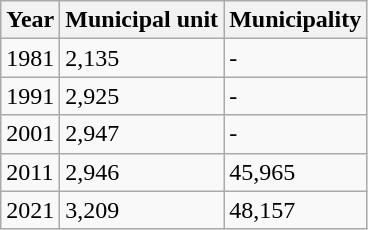<table class=wikitable>
<tr>
<th>Year</th>
<th>Municipal unit</th>
<th>Municipality</th>
</tr>
<tr>
<td>1981</td>
<td>2,135</td>
<td>-</td>
</tr>
<tr>
<td>1991</td>
<td>2,925</td>
<td>-</td>
</tr>
<tr>
<td>2001</td>
<td>2,947</td>
<td>-</td>
</tr>
<tr>
<td>2011</td>
<td>2,946</td>
<td>45,965</td>
</tr>
<tr>
<td>2021</td>
<td>3,209</td>
<td>48,157</td>
</tr>
</table>
